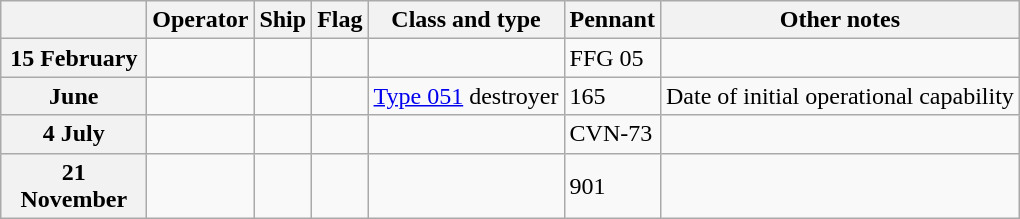<table class="wikitable">
<tr>
<th width="90"></th>
<th>Operator</th>
<th>Ship</th>
<th>Flag</th>
<th>Class and type</th>
<th>Pennant</th>
<th>Other notes</th>
</tr>
<tr ---->
<th>15 February</th>
<td></td>
<td><strong></strong></td>
<td></td>
<td></td>
<td>FFG 05</td>
<td></td>
</tr>
<tr ---->
<th>June</th>
<td></td>
<td><strong></strong></td>
<td></td>
<td><a href='#'>Type 051</a> destroyer</td>
<td>165</td>
<td>Date of initial operational capability </td>
</tr>
<tr ---->
<th>4 July</th>
<td></td>
<td><strong></strong></td>
<td></td>
<td></td>
<td>CVN-73</td>
<td></td>
</tr>
<tr ---->
<th>21 November</th>
<td></td>
<td><strong></strong></td>
<td></td>
<td></td>
<td>901</td>
<td></td>
</tr>
</table>
